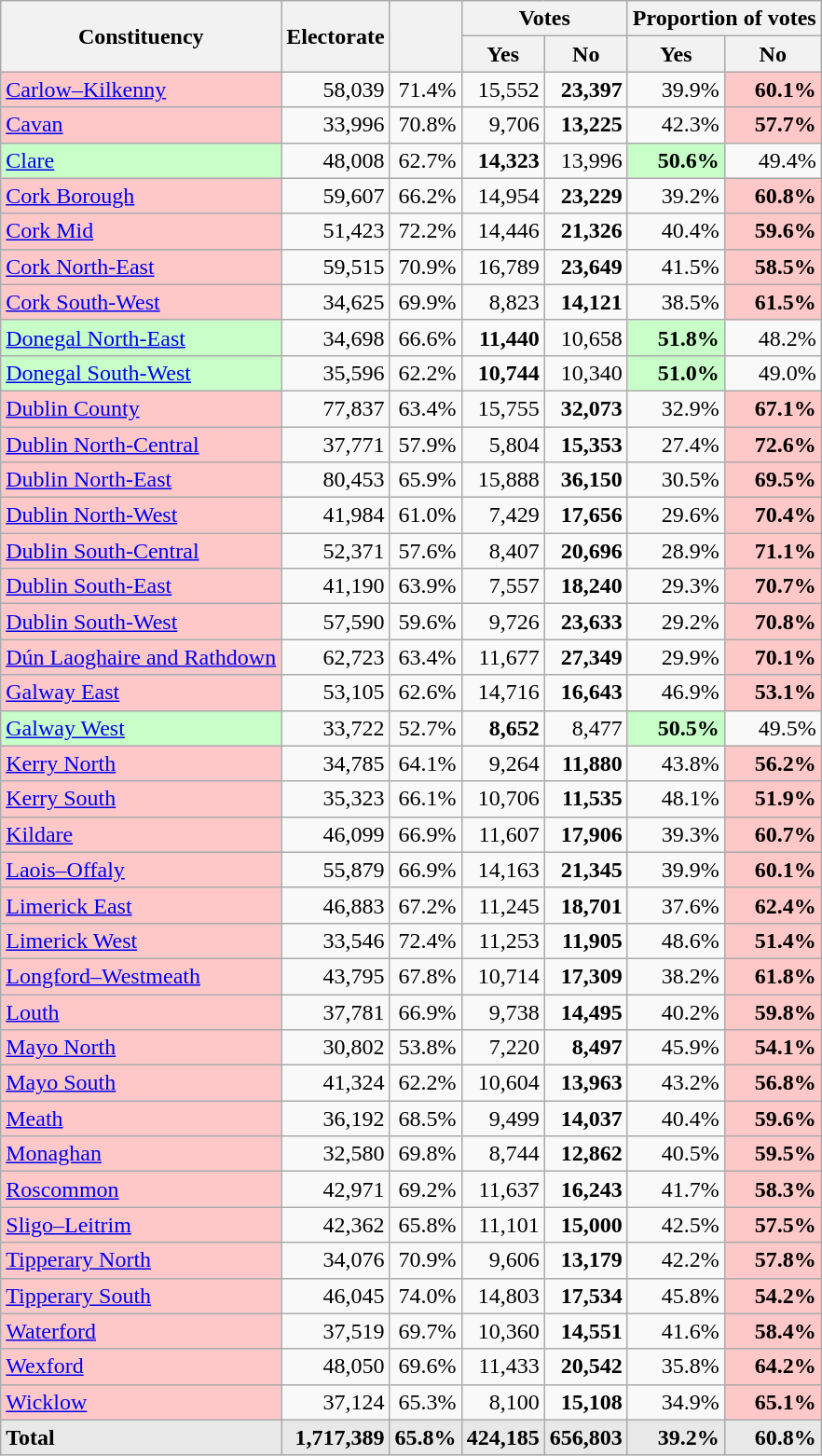<table class="wikitable sortable">
<tr>
<th rowspan=2>Constituency</th>
<th rowspan=2>Electorate</th>
<th rowspan=2></th>
<th colspan=2>Votes</th>
<th colspan=2>Proportion of votes</th>
</tr>
<tr>
<th>Yes</th>
<th>No</th>
<th>Yes</th>
<th>No</th>
</tr>
<tr>
<td style="background:#ffc8c8;"><a href='#'>Carlow–Kilkenny</a></td>
<td style="text-align: right;">58,039</td>
<td style="text-align: right;">71.4%</td>
<td style="text-align: right;">15,552</td>
<td style="text-align: right;"><strong>23,397</strong></td>
<td style="text-align: right;">39.9%</td>
<td style="text-align: right; background:#ffc8c8;"><strong>60.1%</strong></td>
</tr>
<tr>
<td style="background:#ffc8c8;"><a href='#'>Cavan</a></td>
<td style="text-align: right;">33,996</td>
<td style="text-align: right;">70.8%</td>
<td style="text-align: right;">9,706</td>
<td style="text-align: right;"><strong>13,225</strong></td>
<td style="text-align: right;">42.3%</td>
<td style="text-align: right; background:#ffc8c8;"><strong>57.7%</strong></td>
</tr>
<tr>
<td style="background:#c8ffc8;"><a href='#'>Clare</a></td>
<td style="text-align: right;">48,008</td>
<td style="text-align: right;">62.7%</td>
<td style="text-align: right;"><strong>14,323</strong></td>
<td style="text-align: right;">13,996</td>
<td style="text-align: right; background:#c8ffc8;"><strong>50.6%</strong></td>
<td style="text-align: right;">49.4%</td>
</tr>
<tr>
<td style="background:#ffc8c8;"><a href='#'>Cork Borough</a></td>
<td style="text-align: right;">59,607</td>
<td style="text-align: right;">66.2%</td>
<td style="text-align: right;">14,954</td>
<td style="text-align: right;"><strong>23,229</strong></td>
<td style="text-align: right;">39.2%</td>
<td style="text-align: right; background:#ffc8c8;"><strong>60.8%</strong></td>
</tr>
<tr>
<td style="background:#ffc8c8;"><a href='#'>Cork Mid</a></td>
<td style="text-align: right;">51,423</td>
<td style="text-align: right;">72.2%</td>
<td style="text-align: right;">14,446</td>
<td style="text-align: right;"><strong>21,326</strong></td>
<td style="text-align: right;">40.4%</td>
<td style="text-align: right; background:#ffc8c8;"><strong>59.6%</strong></td>
</tr>
<tr>
<td style="background:#ffc8c8;"><a href='#'>Cork North-East</a></td>
<td style="text-align: right;">59,515</td>
<td style="text-align: right;">70.9%</td>
<td style="text-align: right;">16,789</td>
<td style="text-align: right;"><strong>23,649</strong></td>
<td style="text-align: right;">41.5%</td>
<td style="text-align: right; background:#ffc8c8;"><strong>58.5%</strong></td>
</tr>
<tr>
<td style="background:#ffc8c8;"><a href='#'>Cork South-West</a></td>
<td style="text-align: right;">34,625</td>
<td style="text-align: right;">69.9%</td>
<td style="text-align: right;">8,823</td>
<td style="text-align: right;"><strong>14,121</strong></td>
<td style="text-align: right;">38.5%</td>
<td style="text-align: right; background:#ffc8c8;"><strong>61.5%</strong></td>
</tr>
<tr>
<td style="background:#c8ffc8;"><a href='#'>Donegal North-East</a></td>
<td style="text-align: right;">34,698</td>
<td style="text-align: right;">66.6%</td>
<td style="text-align: right;"><strong>11,440</strong></td>
<td style="text-align: right;">10,658</td>
<td style="text-align: right; background:#c8ffc8;"><strong>51.8%</strong></td>
<td style="text-align: right;">48.2%</td>
</tr>
<tr>
<td style="background:#c8ffc8;"><a href='#'>Donegal South-West</a></td>
<td style="text-align: right;">35,596</td>
<td style="text-align: right;">62.2%</td>
<td style="text-align: right;"><strong>10,744</strong></td>
<td style="text-align: right;">10,340</td>
<td style="text-align: right; background:#c8ffc8;"><strong>51.0%</strong></td>
<td style="text-align: right;">49.0%</td>
</tr>
<tr>
<td style="background:#ffc8c8;"><a href='#'>Dublin County</a></td>
<td style="text-align: right;">77,837</td>
<td style="text-align: right;">63.4%</td>
<td style="text-align: right;">15,755</td>
<td style="text-align: right;"><strong>32,073</strong></td>
<td style="text-align: right;">32.9%</td>
<td style="text-align: right; background:#ffc8c8;"><strong>67.1%</strong></td>
</tr>
<tr>
<td style="background:#ffc8c8;"><a href='#'>Dublin North-Central</a></td>
<td style="text-align: right;">37,771</td>
<td style="text-align: right;">57.9%</td>
<td style="text-align: right;">5,804</td>
<td style="text-align: right;"><strong>15,353</strong></td>
<td style="text-align: right;">27.4%</td>
<td style="text-align: right; background:#ffc8c8;"><strong>72.6%</strong></td>
</tr>
<tr>
<td style="background:#ffc8c8;"><a href='#'>Dublin North-East</a></td>
<td style="text-align: right;">80,453</td>
<td style="text-align: right;">65.9%</td>
<td style="text-align: right;">15,888</td>
<td style="text-align: right;"><strong>36,150</strong></td>
<td style="text-align: right;">30.5%</td>
<td style="text-align: right; background:#ffc8c8;"><strong>69.5%</strong></td>
</tr>
<tr>
<td style="background:#ffc8c8;"><a href='#'>Dublin North-West</a></td>
<td style="text-align: right;">41,984</td>
<td style="text-align: right;">61.0%</td>
<td style="text-align: right;">7,429</td>
<td style="text-align: right;"><strong>17,656</strong></td>
<td style="text-align: right;">29.6%</td>
<td style="text-align: right; background:#ffc8c8;"><strong>70.4%</strong></td>
</tr>
<tr>
<td style="background:#ffc8c8;"><a href='#'>Dublin South-Central</a></td>
<td style="text-align: right;">52,371</td>
<td style="text-align: right;">57.6%</td>
<td style="text-align: right;">8,407</td>
<td style="text-align: right;"><strong>20,696</strong></td>
<td style="text-align: right;">28.9%</td>
<td style="text-align: right; background:#ffc8c8;"><strong>71.1%</strong></td>
</tr>
<tr>
<td style="background:#ffc8c8;"><a href='#'>Dublin South-East</a></td>
<td style="text-align: right;">41,190</td>
<td style="text-align: right;">63.9%</td>
<td style="text-align: right;">7,557</td>
<td style="text-align: right;"><strong>18,240</strong></td>
<td style="text-align: right;">29.3%</td>
<td style="text-align: right; background:#ffc8c8;"><strong>70.7%</strong></td>
</tr>
<tr>
<td style="background:#ffc8c8;"><a href='#'>Dublin South-West</a></td>
<td style="text-align: right;">57,590</td>
<td style="text-align: right;">59.6%</td>
<td style="text-align: right;">9,726</td>
<td style="text-align: right;"><strong>23,633</strong></td>
<td style="text-align: right;">29.2%</td>
<td style="text-align: right; background:#ffc8c8;"><strong>70.8%</strong></td>
</tr>
<tr>
<td style="background:#ffc8c8;"><a href='#'>Dún Laoghaire and Rathdown</a></td>
<td style="text-align: right;">62,723</td>
<td style="text-align: right;">63.4%</td>
<td style="text-align: right;">11,677</td>
<td style="text-align: right;"><strong>27,349</strong></td>
<td style="text-align: right;">29.9%</td>
<td style="text-align: right; background:#ffc8c8;"><strong>70.1%</strong></td>
</tr>
<tr>
<td style="background:#ffc8c8;"><a href='#'>Galway East</a></td>
<td style="text-align: right;">53,105</td>
<td style="text-align: right;">62.6%</td>
<td style="text-align: right;">14,716</td>
<td style="text-align: right;"><strong>16,643</strong></td>
<td style="text-align: right;">46.9%</td>
<td style="text-align: right; background:#ffc8c8;"><strong>53.1%</strong></td>
</tr>
<tr>
<td style="background:#c8ffc8;"><a href='#'>Galway West</a></td>
<td style="text-align: right;">33,722</td>
<td style="text-align: right;">52.7%</td>
<td style="text-align: right;"><strong>8,652</strong></td>
<td style="text-align: right;">8,477</td>
<td style="text-align: right; background:#c8ffc8;"><strong>50.5%</strong></td>
<td style="text-align: right;">49.5%</td>
</tr>
<tr>
<td style="background:#ffc8c8;"><a href='#'>Kerry North</a></td>
<td style="text-align: right;">34,785</td>
<td style="text-align: right;">64.1%</td>
<td style="text-align: right;">9,264</td>
<td style="text-align: right;"><strong>11,880</strong></td>
<td style="text-align: right;">43.8%</td>
<td style="text-align: right; background:#ffc8c8;"><strong>56.2%</strong></td>
</tr>
<tr>
<td style="background:#ffc8c8;"><a href='#'>Kerry South</a></td>
<td style="text-align: right;">35,323</td>
<td style="text-align: right;">66.1%</td>
<td style="text-align: right;">10,706</td>
<td style="text-align: right;"><strong>11,535</strong></td>
<td style="text-align: right;">48.1%</td>
<td style="text-align: right; background:#ffc8c8;"><strong>51.9%</strong></td>
</tr>
<tr>
<td style="background:#ffc8c8;"><a href='#'>Kildare</a></td>
<td style="text-align: right;">46,099</td>
<td style="text-align: right;">66.9%</td>
<td style="text-align: right;">11,607</td>
<td style="text-align: right;"><strong>17,906</strong></td>
<td style="text-align: right;">39.3%</td>
<td style="text-align: right; background:#ffc8c8;"><strong>60.7%</strong></td>
</tr>
<tr>
<td style="background:#ffc8c8;"><a href='#'>Laois–Offaly</a></td>
<td style="text-align: right;">55,879</td>
<td style="text-align: right;">66.9%</td>
<td style="text-align: right;">14,163</td>
<td style="text-align: right;"><strong>21,345</strong></td>
<td style="text-align: right;">39.9%</td>
<td style="text-align: right; background:#ffc8c8;"><strong>60.1%</strong></td>
</tr>
<tr>
<td style="background:#ffc8c8;"><a href='#'>Limerick East</a></td>
<td style="text-align: right;">46,883</td>
<td style="text-align: right;">67.2%</td>
<td style="text-align: right;">11,245</td>
<td style="text-align: right;"><strong>18,701</strong></td>
<td style="text-align: right;">37.6%</td>
<td style="text-align: right; background:#ffc8c8;"><strong>62.4%</strong></td>
</tr>
<tr>
<td style="background:#ffc8c8;"><a href='#'>Limerick West</a></td>
<td style="text-align: right;">33,546</td>
<td style="text-align: right;">72.4%</td>
<td style="text-align: right;">11,253</td>
<td style="text-align: right;"><strong>11,905</strong></td>
<td style="text-align: right;">48.6%</td>
<td style="text-align: right; background:#ffc8c8;"><strong>51.4%</strong></td>
</tr>
<tr>
<td style="background:#ffc8c8;"><a href='#'>Longford–Westmeath</a></td>
<td style="text-align: right;">43,795</td>
<td style="text-align: right;">67.8%</td>
<td style="text-align: right;">10,714</td>
<td style="text-align: right;"><strong>17,309</strong></td>
<td style="text-align: right;">38.2%</td>
<td style="text-align: right; background:#ffc8c8;"><strong>61.8%</strong></td>
</tr>
<tr>
<td style="background:#ffc8c8;"><a href='#'>Louth</a></td>
<td style="text-align: right;">37,781</td>
<td style="text-align: right;">66.9%</td>
<td style="text-align: right;">9,738</td>
<td style="text-align: right;"><strong>14,495</strong></td>
<td style="text-align: right;">40.2%</td>
<td style="text-align: right; background:#ffc8c8;"><strong>59.8%</strong></td>
</tr>
<tr>
<td style="background:#ffc8c8;"><a href='#'>Mayo North</a></td>
<td style="text-align: right;">30,802</td>
<td style="text-align: right;">53.8%</td>
<td style="text-align: right;">7,220</td>
<td style="text-align: right;"><strong>8,497</strong></td>
<td style="text-align: right;">45.9%</td>
<td style="text-align: right; background:#ffc8c8;"><strong>54.1%</strong></td>
</tr>
<tr>
<td style="background:#ffc8c8;"><a href='#'>Mayo South</a></td>
<td style="text-align: right;">41,324</td>
<td style="text-align: right;">62.2%</td>
<td style="text-align: right;">10,604</td>
<td style="text-align: right;"><strong>13,963</strong></td>
<td style="text-align: right;">43.2%</td>
<td style="text-align: right; background:#ffc8c8;"><strong>56.8%</strong></td>
</tr>
<tr>
<td style="background:#ffc8c8;"><a href='#'>Meath</a></td>
<td style="text-align: right;">36,192</td>
<td style="text-align: right;">68.5%</td>
<td style="text-align: right;">9,499</td>
<td style="text-align: right;"><strong>14,037</strong></td>
<td style="text-align: right;">40.4%</td>
<td style="text-align: right; background:#ffc8c8;"><strong>59.6%</strong></td>
</tr>
<tr>
<td style="background:#ffc8c8;"><a href='#'>Monaghan</a></td>
<td style="text-align: right;">32,580</td>
<td style="text-align: right;">69.8%</td>
<td style="text-align: right;">8,744</td>
<td style="text-align: right;"><strong>12,862</strong></td>
<td style="text-align: right;">40.5%</td>
<td style="text-align: right; background:#ffc8c8;"><strong>59.5%</strong></td>
</tr>
<tr>
<td style="background:#ffc8c8;"><a href='#'>Roscommon</a></td>
<td style="text-align: right;">42,971</td>
<td style="text-align: right;">69.2%</td>
<td style="text-align: right;">11,637</td>
<td style="text-align: right;"><strong>16,243</strong></td>
<td style="text-align: right;">41.7%</td>
<td style="text-align: right; background:#ffc8c8;"><strong>58.3%</strong></td>
</tr>
<tr>
<td style="background:#ffc8c8;"><a href='#'>Sligo–Leitrim</a></td>
<td style="text-align: right;">42,362</td>
<td style="text-align: right;">65.8%</td>
<td style="text-align: right;">11,101</td>
<td style="text-align: right;"><strong>15,000</strong></td>
<td style="text-align: right;">42.5%</td>
<td style="text-align: right; background:#ffc8c8;"><strong>57.5%</strong></td>
</tr>
<tr>
<td style="background:#ffc8c8;"><a href='#'>Tipperary North</a></td>
<td style="text-align: right;">34,076</td>
<td style="text-align: right;">70.9%</td>
<td style="text-align: right;">9,606</td>
<td style="text-align: right;"><strong>13,179</strong></td>
<td style="text-align: right;">42.2%</td>
<td style="text-align: right; background:#ffc8c8;"><strong>57.8%</strong></td>
</tr>
<tr>
<td style="background:#ffc8c8;"><a href='#'>Tipperary South</a></td>
<td style="text-align: right;">46,045</td>
<td style="text-align: right;">74.0%</td>
<td style="text-align: right;">14,803</td>
<td style="text-align: right;"><strong>17,534</strong></td>
<td style="text-align: right;">45.8%</td>
<td style="text-align: right; background:#ffc8c8;"><strong>54.2%</strong></td>
</tr>
<tr>
<td style="background:#ffc8c8;"><a href='#'>Waterford</a></td>
<td style="text-align: right;">37,519</td>
<td style="text-align: right;">69.7%</td>
<td style="text-align: right;">10,360</td>
<td style="text-align: right;"><strong>14,551</strong></td>
<td style="text-align: right;">41.6%</td>
<td style="text-align: right; background:#ffc8c8;"><strong>58.4%</strong></td>
</tr>
<tr>
<td style="background:#ffc8c8;"><a href='#'>Wexford</a></td>
<td style="text-align: right;">48,050</td>
<td style="text-align: right;">69.6%</td>
<td style="text-align: right;">11,433</td>
<td style="text-align: right;"><strong>20,542</strong></td>
<td style="text-align: right;">35.8%</td>
<td style="text-align: right; background:#ffc8c8;"><strong>64.2%</strong></td>
</tr>
<tr>
<td style="background:#ffc8c8;"><a href='#'>Wicklow</a></td>
<td style="text-align: right;">37,124</td>
<td style="text-align: right;">65.3%</td>
<td style="text-align: right;">8,100</td>
<td style="text-align: right;"><strong>15,108</strong></td>
<td style="text-align: right;">34.9%</td>
<td style="text-align: right; background:#ffc8c8;"><strong>65.1%</strong></td>
</tr>
<tr class="sortbottom" style="font-weight:bold; background:rgb(232,232,232);">
<td>Total</td>
<td style="text-align: right;">1,717,389</td>
<td style="text-align: right;">65.8%</td>
<td style="text-align: right;">424,185</td>
<td style="text-align: right;">656,803</td>
<td style="text-align: right;">39.2%</td>
<td style="text-align: right;">60.8%</td>
</tr>
</table>
